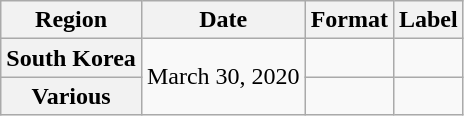<table class="wikitable plainrowheaders">
<tr>
<th scope="col">Region</th>
<th scope="col">Date</th>
<th scope="col">Format</th>
<th scope="col">Label</th>
</tr>
<tr>
<th scope="row">South Korea</th>
<td rowspan="2">March 30, 2020</td>
<td></td>
<td></td>
</tr>
<tr>
<th scope="row">Various </th>
<td></td>
<td></td>
</tr>
</table>
